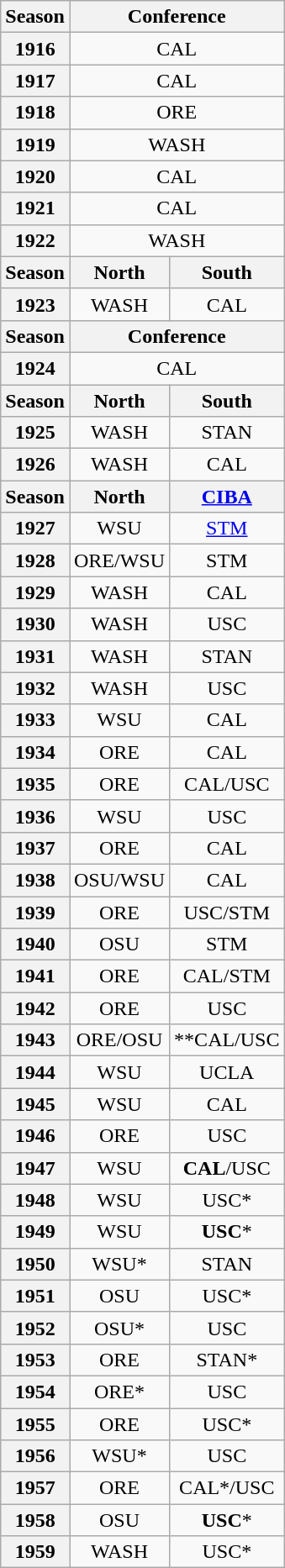<table class="wikitable">
<tr>
<th>Season</th>
<th colspan="2" align="center">Conference</th>
</tr>
<tr>
<th>1916</th>
<td colspan="2" align="center">CAL</td>
</tr>
<tr>
<th>1917</th>
<td colspan="2" align="center">CAL</td>
</tr>
<tr>
<th>1918</th>
<td colspan="2" align="center">ORE</td>
</tr>
<tr>
<th>1919</th>
<td colspan="2" align="center">WASH</td>
</tr>
<tr>
<th>1920</th>
<td colspan="2" align="center">CAL</td>
</tr>
<tr>
<th>1921</th>
<td colspan="2" align="center">CAL</td>
</tr>
<tr>
<th>1922</th>
<td colspan="2" align="center">WASH</td>
</tr>
<tr>
<th>Season</th>
<th>North</th>
<th>South</th>
</tr>
<tr>
<th>1923</th>
<td align="center">WASH</td>
<td align="center">CAL</td>
</tr>
<tr>
<th>Season</th>
<th colspan="2">Conference</th>
</tr>
<tr>
<th>1924</th>
<td colspan="2" align="center">CAL</td>
</tr>
<tr>
<th>Season</th>
<th>North</th>
<th>South</th>
</tr>
<tr>
<th>1925</th>
<td align="center">WASH</td>
<td align="center">STAN</td>
</tr>
<tr>
<th>1926</th>
<td align="center">WASH</td>
<td align="center">CAL</td>
</tr>
<tr>
<th>Season</th>
<th>North</th>
<th><a href='#'>CIBA</a></th>
</tr>
<tr>
<th>1927</th>
<td align="center">WSU</td>
<td align="center"><a href='#'>STM</a></td>
</tr>
<tr>
<th>1928</th>
<td align="center">ORE/WSU</td>
<td align="center">STM</td>
</tr>
<tr>
<th>1929</th>
<td align="center">WASH</td>
<td align="center">CAL</td>
</tr>
<tr>
<th>1930</th>
<td align="center">WASH</td>
<td align="center">USC</td>
</tr>
<tr>
<th>1931</th>
<td align="center">WASH</td>
<td align="center">STAN</td>
</tr>
<tr>
<th>1932</th>
<td align="center">WASH</td>
<td align="center">USC</td>
</tr>
<tr>
<th>1933</th>
<td align="center">WSU</td>
<td align="center">CAL</td>
</tr>
<tr>
<th>1934</th>
<td align="center">ORE</td>
<td align="center">CAL</td>
</tr>
<tr>
<th>1935</th>
<td align="center">ORE</td>
<td align="center">CAL/USC</td>
</tr>
<tr>
<th>1936</th>
<td align="center">WSU</td>
<td align="center">USC</td>
</tr>
<tr>
<th>1937</th>
<td align="center">ORE</td>
<td align="center">CAL</td>
</tr>
<tr>
<th>1938</th>
<td align="center">OSU/WSU</td>
<td align="center">CAL</td>
</tr>
<tr>
<th>1939</th>
<td align="center">ORE</td>
<td align="center">USC/STM</td>
</tr>
<tr>
<th>1940</th>
<td align="center">OSU</td>
<td align="center">STM</td>
</tr>
<tr>
<th>1941</th>
<td align="center">ORE</td>
<td align="center">CAL/STM</td>
</tr>
<tr>
<th>1942</th>
<td align="center">ORE</td>
<td align="center">USC</td>
</tr>
<tr>
<th>1943</th>
<td align="center">ORE/OSU</td>
<td align="center">**CAL/USC</td>
</tr>
<tr>
<th>1944</th>
<td align="center">WSU</td>
<td align="center">UCLA</td>
</tr>
<tr>
<th>1945</th>
<td align="center">WSU</td>
<td align="center">CAL</td>
</tr>
<tr>
<th>1946</th>
<td align="center">ORE</td>
<td align="center">USC</td>
</tr>
<tr>
<th>1947</th>
<td align="center">WSU</td>
<td align="center"><strong>CAL</strong>/USC</td>
</tr>
<tr>
<th>1948</th>
<td align="center">WSU</td>
<td align="center">USC*</td>
</tr>
<tr>
<th>1949</th>
<td align="center">WSU</td>
<td align="center"><strong>USC</strong>*</td>
</tr>
<tr>
<th>1950</th>
<td align="center">WSU*</td>
<td align="center">STAN</td>
</tr>
<tr>
<th>1951</th>
<td align="center">OSU</td>
<td align="center">USC*</td>
</tr>
<tr>
<th>1952</th>
<td align="center">OSU*</td>
<td align="center">USC</td>
</tr>
<tr>
<th>1953</th>
<td align="center">ORE</td>
<td align="center">STAN*</td>
</tr>
<tr>
<th>1954</th>
<td align="center">ORE*</td>
<td align="center">USC</td>
</tr>
<tr>
<th>1955</th>
<td align="center">ORE</td>
<td align="center">USC*</td>
</tr>
<tr>
<th>1956</th>
<td align="center">WSU*</td>
<td align="center">USC</td>
</tr>
<tr>
<th>1957</th>
<td align="center">ORE</td>
<td align="center">CAL*/USC</td>
</tr>
<tr>
<th>1958</th>
<td align="center">OSU</td>
<td align="center"><strong>USC</strong>*</td>
</tr>
<tr>
<th>1959</th>
<td align="center">WASH</td>
<td align="center">USC*</td>
</tr>
</table>
